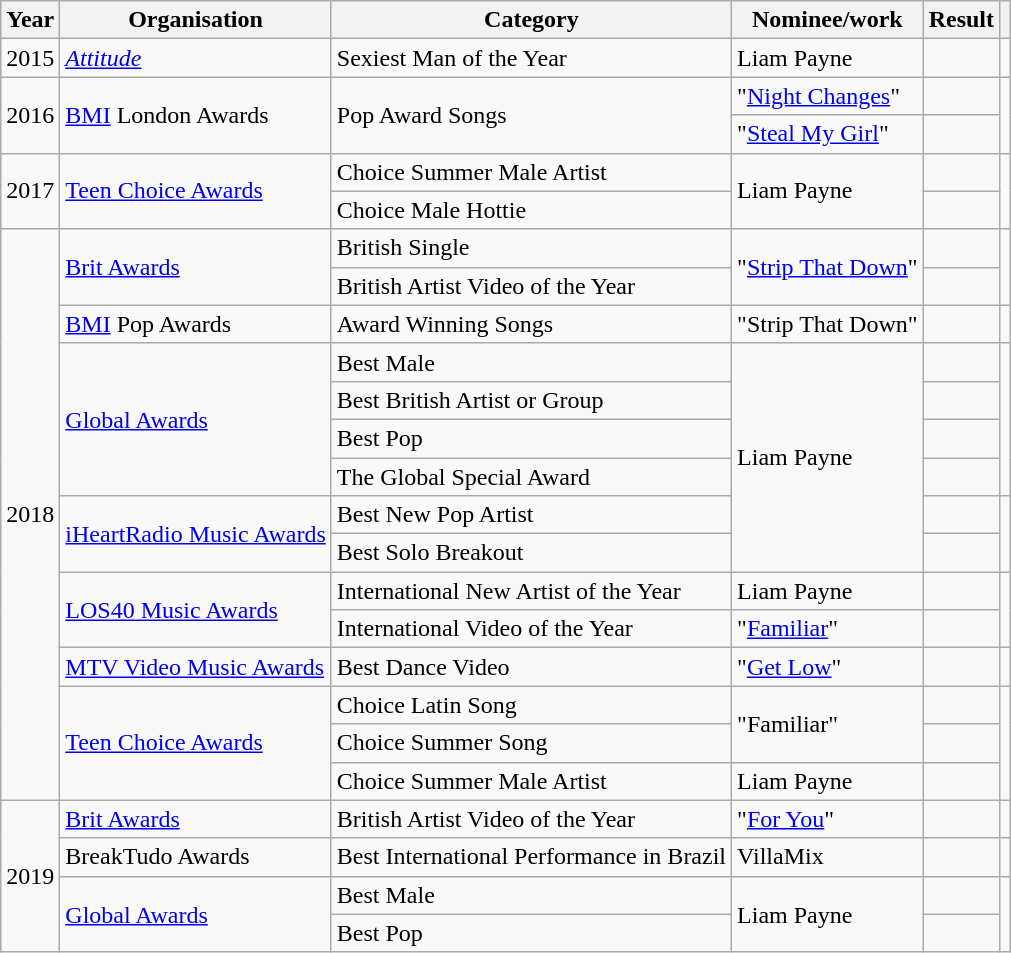<table class="wikitable">
<tr>
<th>Year</th>
<th>Organisation</th>
<th>Category</th>
<th>Nominee/work</th>
<th>Result</th>
<th></th>
</tr>
<tr>
<td>2015</td>
<td><em><a href='#'>Attitude</a></em></td>
<td>Sexiest Man of the Year</td>
<td>Liam Payne</td>
<td></td>
<td style="text-align:center;"></td>
</tr>
<tr>
<td rowspan="2">2016</td>
<td rowspan="2"><a href='#'>BMI</a> London Awards</td>
<td rowspan="2">Pop Award Songs</td>
<td>"<a href='#'>Night Changes</a>"</td>
<td></td>
<td rowspan="2" style="text-align:center;"></td>
</tr>
<tr>
<td>"<a href='#'>Steal My Girl</a>"</td>
<td></td>
</tr>
<tr>
<td rowspan=2>2017</td>
<td rowspan=2><a href='#'>Teen Choice Awards</a></td>
<td>Choice Summer Male Artist</td>
<td rowspan=2>Liam Payne</td>
<td></td>
<td rowspan=2 style="text-align:center;"></td>
</tr>
<tr>
<td>Choice Male Hottie</td>
<td></td>
</tr>
<tr>
<td rowspan=15>2018</td>
<td rowspan="2"><a href='#'>Brit Awards</a></td>
<td>British Single</td>
<td rowspan="2">"<a href='#'>Strip That Down</a>" </td>
<td></td>
<td rowspan="2" style="text-align:center;"></td>
</tr>
<tr>
<td>British Artist Video of the Year</td>
<td></td>
</tr>
<tr>
<td><a href='#'>BMI</a> Pop Awards</td>
<td>Award Winning Songs</td>
<td>"Strip That Down"</td>
<td></td>
<td style="text-align:center;"></td>
</tr>
<tr>
<td rowspan=4><a href='#'>Global Awards</a></td>
<td>Best Male</td>
<td rowspan=6>Liam Payne</td>
<td></td>
<td rowspan=4 style="text-align:center;"></td>
</tr>
<tr>
<td>Best British Artist or Group</td>
<td></td>
</tr>
<tr>
<td>Best Pop</td>
<td></td>
</tr>
<tr>
<td>The Global Special Award</td>
<td></td>
</tr>
<tr>
<td rowspan="2"><a href='#'>iHeartRadio Music Awards</a></td>
<td>Best New Pop Artist</td>
<td></td>
<td rowspan="2"  style="text-align:center;"></td>
</tr>
<tr>
<td>Best Solo Breakout</td>
<td></td>
</tr>
<tr>
<td rowspan=2><a href='#'>LOS40 Music Awards</a></td>
<td>International New Artist of the Year</td>
<td>Liam Payne</td>
<td></td>
<td rowspan="2"  style="text-align:center;"></td>
</tr>
<tr>
<td>International Video of the Year</td>
<td>"<a href='#'>Familiar</a>" </td>
<td></td>
</tr>
<tr>
<td><a href='#'>MTV Video Music Awards</a></td>
<td>Best Dance Video</td>
<td>"<a href='#'>Get Low</a>" </td>
<td></td>
<td style="text-align:center;"></td>
</tr>
<tr>
<td rowspan=3><a href='#'>Teen Choice Awards</a></td>
<td>Choice Latin Song</td>
<td rowspan=2>"Familiar" </td>
<td></td>
<td rowspan=3  style="text-align:center;"></td>
</tr>
<tr>
<td>Choice Summer Song</td>
<td></td>
</tr>
<tr>
<td>Choice Summer Male Artist</td>
<td>Liam Payne</td>
<td></td>
</tr>
<tr>
<td rowspan="4">2019</td>
<td><a href='#'>Brit Awards</a></td>
<td>British Artist Video of the Year</td>
<td>"<a href='#'>For You</a>" </td>
<td></td>
<td style="text-align:center;"></td>
</tr>
<tr>
<td>BreakTudo Awards</td>
<td>Best International Performance in Brazil</td>
<td>VillaMix</td>
<td></td>
<td style="text-align:center;"></td>
</tr>
<tr>
<td rowspan="2"><a href='#'>Global Awards</a></td>
<td>Best Male</td>
<td rowspan="2">Liam Payne</td>
<td></td>
<td rowspan="2" style="text-align:center;"></td>
</tr>
<tr>
<td>Best Pop</td>
<td></td>
</tr>
</table>
